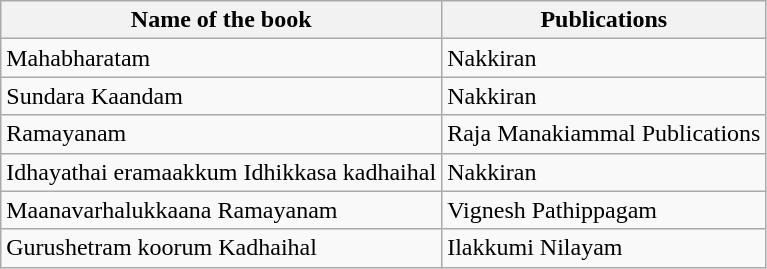<table class="wikitable sortable">
<tr>
<th>Name of the book</th>
<th>Publications</th>
</tr>
<tr>
<td>Mahabharatam</td>
<td>Nakkiran</td>
</tr>
<tr>
<td>Sundara Kaandam</td>
<td>Nakkiran</td>
</tr>
<tr>
<td>Ramayanam</td>
<td>Raja Manakiammal Publications</td>
</tr>
<tr>
<td>Idhayathai eramaakkum Idhikkasa kadhaihal</td>
<td>Nakkiran</td>
</tr>
<tr>
<td>Maanavarhalukkaana Ramayanam</td>
<td>Vignesh Pathippagam</td>
</tr>
<tr>
<td>Gurushetram koorum Kadhaihal</td>
<td>Ilakkumi Nilayam</td>
</tr>
</table>
